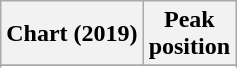<table class="wikitable sortable">
<tr>
<th>Chart (2019)</th>
<th>Peak<br>position</th>
</tr>
<tr>
</tr>
<tr>
</tr>
</table>
